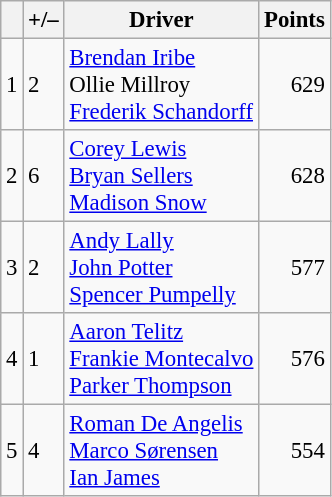<table class="wikitable" style="font-size: 95%;">
<tr>
<th scope="col"></th>
<th scope="col">+/–</th>
<th scope="col">Driver</th>
<th scope="col">Points</th>
</tr>
<tr>
<td align=center>1</td>
<td align="left"> 2</td>
<td> <a href='#'>Brendan Iribe</a><br> Ollie Millroy<br> <a href='#'>Frederik Schandorff</a></td>
<td align=right>629</td>
</tr>
<tr>
<td align=center>2</td>
<td align="left"> 6</td>
<td> <a href='#'>Corey Lewis</a><br> <a href='#'>Bryan Sellers</a><br> <a href='#'>Madison Snow</a></td>
<td align=right>628</td>
</tr>
<tr>
<td align=center>3</td>
<td align="left"> 2</td>
<td> <a href='#'>Andy Lally</a><br> <a href='#'>John Potter</a><br> <a href='#'>Spencer Pumpelly</a></td>
<td align=right>577</td>
</tr>
<tr>
<td align=center>4</td>
<td align="left"> 1</td>
<td> <a href='#'>Aaron Telitz</a><br> <a href='#'>Frankie Montecalvo</a><br> <a href='#'>Parker Thompson</a></td>
<td align=right>576</td>
</tr>
<tr>
<td align=center>5</td>
<td align="left"> 4</td>
<td> <a href='#'>Roman De Angelis</a><br> <a href='#'>Marco Sørensen</a><br> <a href='#'>Ian James</a></td>
<td align=right>554</td>
</tr>
</table>
